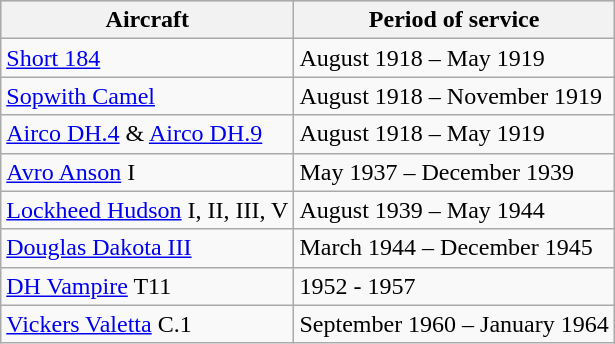<table class="wikitable">
<tr style="background:#CCCCCC;">
<th>Aircraft</th>
<th>Period of service</th>
</tr>
<tr>
<td><a href='#'>Short 184</a></td>
<td>August 1918 – May 1919</td>
</tr>
<tr>
<td><a href='#'>Sopwith Camel</a></td>
<td>August 1918 – November 1919</td>
</tr>
<tr>
<td><a href='#'>Airco DH.4</a> & <a href='#'>Airco DH.9</a></td>
<td>August 1918 – May 1919</td>
</tr>
<tr>
<td><a href='#'>Avro Anson</a> I</td>
<td>May 1937 – December 1939</td>
</tr>
<tr>
<td><a href='#'>Lockheed Hudson</a> I, II, III, V</td>
<td>August 1939 – May 1944</td>
</tr>
<tr>
<td><a href='#'>Douglas Dakota III</a></td>
<td>March 1944 – December 1945</td>
</tr>
<tr>
<td><a href='#'>DH Vampire</a> T11</td>
<td>1952 - 1957</td>
</tr>
<tr>
<td><a href='#'>Vickers Valetta</a> C.1</td>
<td>September 1960 – January 1964</td>
</tr>
</table>
